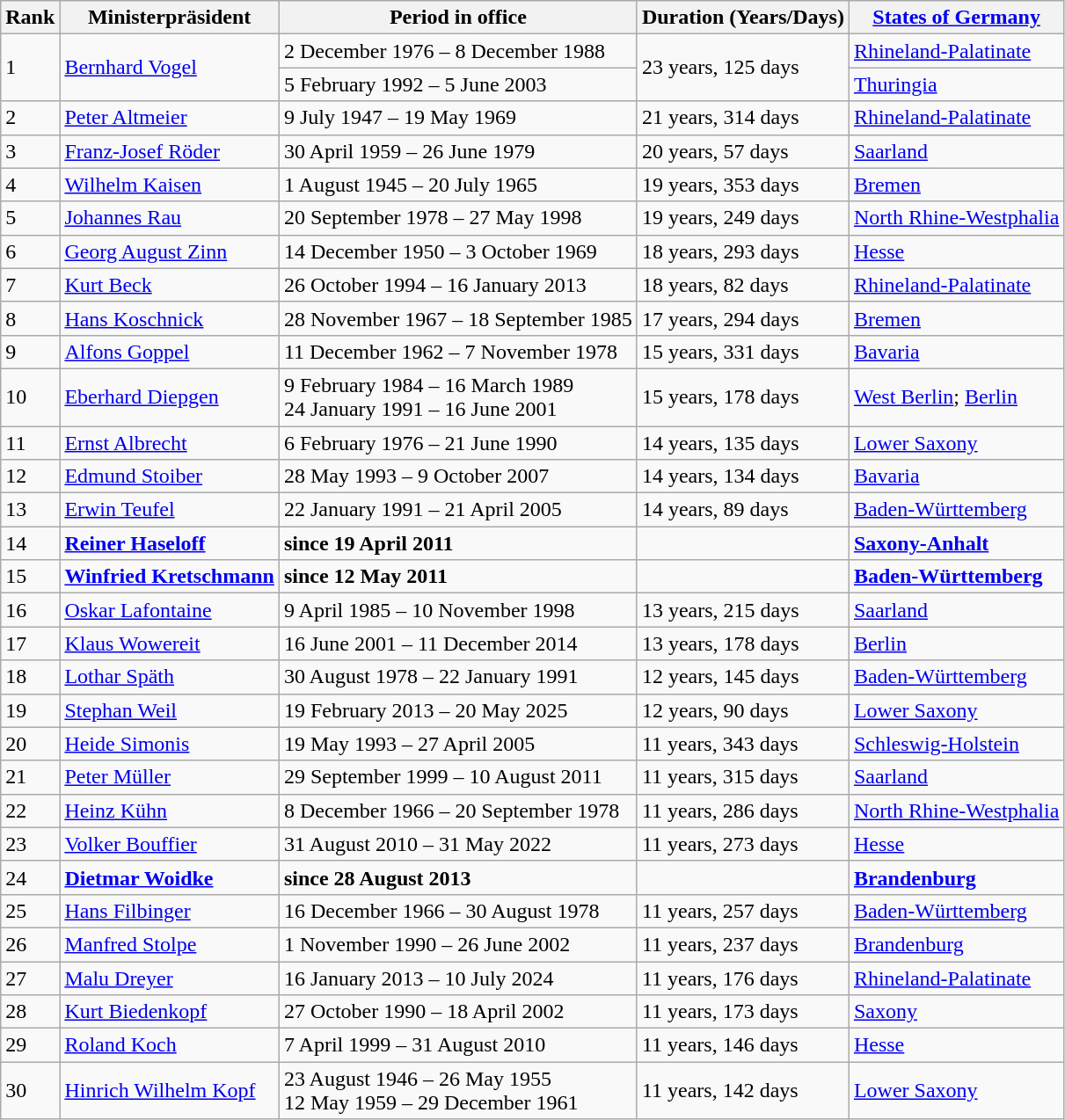<table class="wikitable">
<tr>
<th>Rank</th>
<th>Ministerpräsident</th>
<th>Period in office</th>
<th>Duration (Years/Days)</th>
<th><a href='#'>States of Germany</a></th>
</tr>
<tr>
<td rowspan=2>1</td>
<td rowspan=2><a href='#'>Bernhard Vogel</a></td>
<td>2 December 1976 – 8 December 1988</td>
<td rowspan=2>23 years, 125 days</td>
<td><a href='#'>Rhineland-Palatinate</a></td>
</tr>
<tr>
<td>5 February 1992 – 5 June 2003</td>
<td><a href='#'>Thuringia</a></td>
</tr>
<tr>
<td>2</td>
<td><a href='#'>Peter Altmeier</a></td>
<td>9 July 1947 – 19 May 1969</td>
<td>21 years, 314 days</td>
<td><a href='#'>Rhineland-Palatinate</a></td>
</tr>
<tr>
<td>3</td>
<td><a href='#'>Franz-Josef Röder</a></td>
<td>30 April 1959 – 26 June 1979</td>
<td>20 years, 57 days</td>
<td><a href='#'>Saarland</a></td>
</tr>
<tr>
<td>4</td>
<td><a href='#'>Wilhelm Kaisen</a></td>
<td>1 August 1945 – 20 July 1965</td>
<td>19 years, 353 days</td>
<td><a href='#'>Bremen</a></td>
</tr>
<tr>
<td>5</td>
<td><a href='#'>Johannes Rau</a></td>
<td>20 September 1978 – 27 May 1998</td>
<td>19 years, 249 days</td>
<td><a href='#'>North Rhine-Westphalia</a></td>
</tr>
<tr>
<td>6</td>
<td><a href='#'>Georg August Zinn</a></td>
<td>14 December 1950 – 3 October 1969</td>
<td>18 years, 293 days</td>
<td><a href='#'>Hesse</a></td>
</tr>
<tr>
<td>7</td>
<td><a href='#'>Kurt Beck</a></td>
<td>26 October 1994 – 16 January 2013</td>
<td>18 years, 82 days</td>
<td><a href='#'>Rhineland-Palatinate</a></td>
</tr>
<tr>
<td>8</td>
<td><a href='#'>Hans Koschnick</a></td>
<td>28 November 1967 – 18 September 1985</td>
<td>17 years, 294 days</td>
<td><a href='#'>Bremen</a></td>
</tr>
<tr>
<td>9</td>
<td><a href='#'>Alfons Goppel</a></td>
<td>11 December 1962 – 7 November 1978</td>
<td>15 years, 331 days</td>
<td><a href='#'>Bavaria</a></td>
</tr>
<tr>
<td>10</td>
<td><a href='#'>Eberhard Diepgen</a></td>
<td>9 February 1984 – 16 March 1989<br> 24 January 1991 – 16 June 2001</td>
<td>15 years, 178 days</td>
<td><a href='#'>West Berlin</a>; <a href='#'>Berlin</a></td>
</tr>
<tr>
<td>11</td>
<td><a href='#'>Ernst Albrecht</a></td>
<td>6 February 1976 – 21 June 1990</td>
<td>14 years, 135 days</td>
<td><a href='#'>Lower Saxony</a></td>
</tr>
<tr>
<td>12</td>
<td><a href='#'>Edmund Stoiber</a></td>
<td>28 May 1993 – 9 October 2007</td>
<td>14 years, 134 days</td>
<td><a href='#'>Bavaria</a></td>
</tr>
<tr>
<td>13</td>
<td><a href='#'>Erwin Teufel</a></td>
<td>22 January 1991 – 21 April 2005</td>
<td>14 years, 89 days</td>
<td><a href='#'>Baden-Württemberg</a></td>
</tr>
<tr>
<td>14</td>
<td><strong><a href='#'>Reiner Haseloff</a></strong></td>
<td><strong>since 19 April 2011</strong></td>
<td><strong></strong></td>
<td><strong><a href='#'>Saxony-Anhalt</a></strong></td>
</tr>
<tr>
<td>15</td>
<td><strong><a href='#'>Winfried Kretschmann</a></strong></td>
<td><strong>since 12 May 2011</strong></td>
<td><strong></strong></td>
<td><strong><a href='#'>Baden-Württemberg</a></strong></td>
</tr>
<tr>
<td>16</td>
<td><a href='#'>Oskar Lafontaine</a></td>
<td>9 April 1985 – 10 November 1998</td>
<td>13 years, 215 days</td>
<td><a href='#'>Saarland</a></td>
</tr>
<tr>
<td>17</td>
<td><a href='#'>Klaus Wowereit</a></td>
<td>16 June 2001 – 11 December 2014</td>
<td>13 years, 178 days</td>
<td><a href='#'>Berlin</a></td>
</tr>
<tr>
<td>18</td>
<td><a href='#'>Lothar Späth</a></td>
<td>30 August 1978 – 22 January 1991</td>
<td>12 years, 145 days</td>
<td><a href='#'>Baden-Württemberg</a></td>
</tr>
<tr>
<td>19</td>
<td><a href='#'>Stephan Weil</a></td>
<td>19 February 2013 – 20 May 2025</td>
<td>12 years, 90 days</td>
<td><a href='#'>Lower Saxony</a></td>
</tr>
<tr>
<td>20</td>
<td><a href='#'>Heide Simonis</a></td>
<td>19 May 1993 – 27 April 2005</td>
<td>11 years, 343 days</td>
<td><a href='#'>Schleswig-Holstein</a></td>
</tr>
<tr>
<td>21</td>
<td><a href='#'>Peter Müller</a></td>
<td>29 September 1999 – 10 August 2011</td>
<td>11 years, 315 days</td>
<td><a href='#'>Saarland</a></td>
</tr>
<tr>
<td>22</td>
<td><a href='#'>Heinz Kühn</a></td>
<td>8 December 1966 – 20 September 1978</td>
<td>11 years, 286 days</td>
<td><a href='#'>North Rhine-Westphalia</a></td>
</tr>
<tr>
<td>23</td>
<td><a href='#'>Volker Bouffier</a></td>
<td>31 August 2010 – 31 May 2022</td>
<td>11 years, 273 days</td>
<td><a href='#'>Hesse</a></td>
</tr>
<tr>
<td>24</td>
<td><strong><a href='#'>Dietmar Woidke</a></strong></td>
<td><strong>since 28 August 2013</strong></td>
<td><strong></strong></td>
<td><strong><a href='#'>Brandenburg</a></strong></td>
</tr>
<tr>
<td>25</td>
<td><a href='#'>Hans Filbinger</a></td>
<td>16 December 1966 – 30 August 1978</td>
<td>11 years, 257 days</td>
<td><a href='#'>Baden-Württemberg</a></td>
</tr>
<tr>
<td>26</td>
<td><a href='#'>Manfred Stolpe</a></td>
<td>1 November 1990 – 26 June 2002</td>
<td>11 years, 237 days</td>
<td><a href='#'>Brandenburg</a></td>
</tr>
<tr>
<td>27</td>
<td><a href='#'>Malu Dreyer</a></td>
<td>16 January 2013 – 10 July 2024</td>
<td>11 years, 176 days</td>
<td><a href='#'>Rhineland-Palatinate</a></td>
</tr>
<tr>
<td>28</td>
<td><a href='#'>Kurt Biedenkopf</a></td>
<td>27 October 1990 – 18 April 2002</td>
<td>11 years, 173 days</td>
<td><a href='#'>Saxony</a></td>
</tr>
<tr>
<td>29</td>
<td><a href='#'>Roland Koch</a></td>
<td>7 April 1999 – 31 August 2010</td>
<td>11 years, 146 days</td>
<td><a href='#'>Hesse</a></td>
</tr>
<tr>
<td>30</td>
<td><a href='#'>Hinrich Wilhelm Kopf</a></td>
<td>23 August 1946 – 26 May 1955<br> 12 May 1959 – 29 December 1961</td>
<td>11 years, 142 days</td>
<td><a href='#'>Lower Saxony</a></td>
</tr>
</table>
